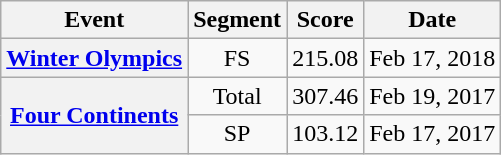<table class="wikitable plainrowheaders" style="text-align:center">
<tr>
<th scope=col>Event</th>
<th scope=col>Segment</th>
<th scope=col>Score</th>
<th scope=col>Date</th>
</tr>
<tr>
<th scope=row rowspan=1><a href='#'>Winter Olympics</a></th>
<td>FS</td>
<td>215.08</td>
<td>Feb 17, 2018</td>
</tr>
<tr>
<th scope=row rowspan=2><a href='#'>Four Continents</a></th>
<td>Total</td>
<td>307.46</td>
<td>Feb 19, 2017</td>
</tr>
<tr>
<td>SP</td>
<td>103.12</td>
<td>Feb 17, 2017</td>
</tr>
</table>
